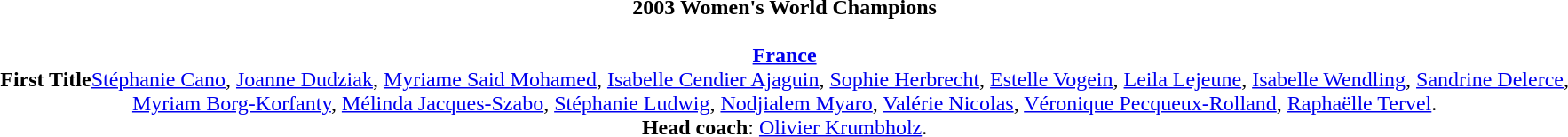<table width=95%>
<tr align=center>
<td><strong>2003 Women's World Champions</strong><br><br><strong><a href='#'>France</a></strong><br><strong>First Title</strong><a href='#'>Stéphanie Cano</a>, <a href='#'>Joanne Dudziak</a>, <a href='#'>Myriame Said Mohamed</a>, <a href='#'>Isabelle Cendier Ajaguin</a>, <a href='#'>Sophie Herbrecht</a>, <a href='#'>Estelle Vogein</a>, <a href='#'>Leila Lejeune</a>, <a href='#'>Isabelle Wendling</a>, <a href='#'>Sandrine Delerce</a>, <a href='#'>Myriam Borg-Korfanty</a>, <a href='#'>Mélinda Jacques-Szabo</a>, <a href='#'>Stéphanie Ludwig</a>, <a href='#'>Nodjialem Myaro</a>, <a href='#'>Valérie Nicolas</a>, <a href='#'>Véronique Pecqueux-Rolland</a>, <a href='#'>Raphaëlle Tervel</a>.<br> <strong>Head coach</strong>: <a href='#'>Olivier Krumbholz</a>.</td>
</tr>
</table>
